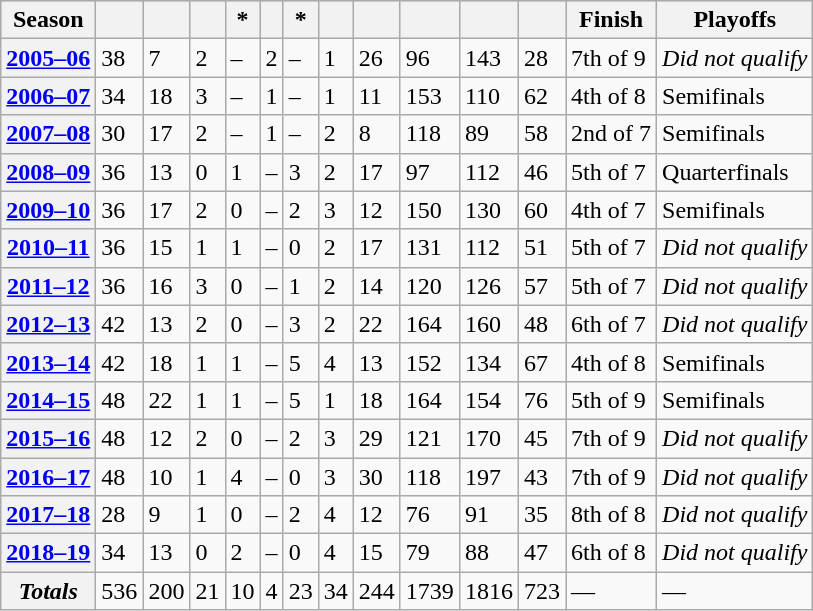<table class="wikitable">
<tr style="font-weight:bold; background-color:#dddddd;" |>
<th>Season</th>
<th></th>
<th></th>
<th></th>
<th>*</th>
<th></th>
<th>*</th>
<th></th>
<th></th>
<th></th>
<th></th>
<th></th>
<th>Finish</th>
<th>Playoffs</th>
</tr>
<tr>
<th><a href='#'>2005–06</a></th>
<td>38</td>
<td>7</td>
<td>2</td>
<td>–</td>
<td>2</td>
<td>–</td>
<td>1</td>
<td>26</td>
<td>96</td>
<td>143</td>
<td>28</td>
<td>7th of 9</td>
<td><em>Did not qualify</em></td>
</tr>
<tr>
<th><a href='#'>2006–07</a></th>
<td>34</td>
<td>18</td>
<td>3</td>
<td>–</td>
<td>1</td>
<td>–</td>
<td>1</td>
<td>11</td>
<td>153</td>
<td>110</td>
<td>62</td>
<td>4th of 8</td>
<td>Semifinals</td>
</tr>
<tr>
<th><a href='#'>2007–08</a></th>
<td>30</td>
<td>17</td>
<td>2</td>
<td>–</td>
<td>1</td>
<td>–</td>
<td>2</td>
<td>8</td>
<td>118</td>
<td>89</td>
<td>58</td>
<td>2nd of 7</td>
<td>Semifinals</td>
</tr>
<tr>
<th><a href='#'>2008–09</a></th>
<td>36</td>
<td>13</td>
<td>0</td>
<td>1</td>
<td>–</td>
<td>3</td>
<td>2</td>
<td>17</td>
<td>97</td>
<td>112</td>
<td>46</td>
<td>5th of 7</td>
<td>Quarterfinals</td>
</tr>
<tr>
<th><a href='#'>2009–10</a></th>
<td>36</td>
<td>17</td>
<td>2</td>
<td>0</td>
<td>–</td>
<td>2</td>
<td>3</td>
<td>12</td>
<td>150</td>
<td>130</td>
<td>60</td>
<td>4th of 7</td>
<td>Semifinals</td>
</tr>
<tr>
<th><a href='#'>2010–11</a></th>
<td>36</td>
<td>15</td>
<td>1</td>
<td>1</td>
<td>–</td>
<td>0</td>
<td>2</td>
<td>17</td>
<td>131</td>
<td>112</td>
<td>51</td>
<td>5th of 7</td>
<td><em>Did not qualify</em></td>
</tr>
<tr>
<th><a href='#'>2011–12</a></th>
<td>36</td>
<td>16</td>
<td>3</td>
<td>0</td>
<td>–</td>
<td>1</td>
<td>2</td>
<td>14</td>
<td>120</td>
<td>126</td>
<td>57</td>
<td>5th of 7</td>
<td><em>Did not qualify</em></td>
</tr>
<tr>
<th><a href='#'>2012–13</a></th>
<td>42</td>
<td>13</td>
<td>2</td>
<td>0</td>
<td>–</td>
<td>3</td>
<td>2</td>
<td>22</td>
<td>164</td>
<td>160</td>
<td>48</td>
<td>6th of 7</td>
<td><em>Did not qualify</em></td>
</tr>
<tr>
<th><a href='#'>2013–14</a></th>
<td>42</td>
<td>18</td>
<td>1</td>
<td>1</td>
<td>–</td>
<td>5</td>
<td>4</td>
<td>13</td>
<td>152</td>
<td>134</td>
<td>67</td>
<td>4th of 8</td>
<td>Semifinals</td>
</tr>
<tr>
<th><a href='#'>2014–15</a></th>
<td>48</td>
<td>22</td>
<td>1</td>
<td>1</td>
<td>–</td>
<td>5</td>
<td>1</td>
<td>18</td>
<td>164</td>
<td>154</td>
<td>76</td>
<td>5th of 9</td>
<td>Semifinals</td>
</tr>
<tr>
<th><a href='#'>2015–16</a></th>
<td>48</td>
<td>12</td>
<td>2</td>
<td>0</td>
<td>–</td>
<td>2</td>
<td>3</td>
<td>29</td>
<td>121</td>
<td>170</td>
<td>45</td>
<td>7th of 9</td>
<td><em>Did not qualify</em></td>
</tr>
<tr>
<th><a href='#'>2016–17</a></th>
<td>48</td>
<td>10</td>
<td>1</td>
<td>4</td>
<td>–</td>
<td>0</td>
<td>3</td>
<td>30</td>
<td>118</td>
<td>197</td>
<td>43</td>
<td>7th of 9</td>
<td><em>Did not qualify</em></td>
</tr>
<tr>
<th><a href='#'>2017–18</a></th>
<td>28</td>
<td>9</td>
<td>1</td>
<td>0</td>
<td>–</td>
<td>2</td>
<td>4</td>
<td>12</td>
<td>76</td>
<td>91</td>
<td>35</td>
<td>8th of 8</td>
<td><em>Did not qualify</em></td>
</tr>
<tr>
<th><a href='#'>2018–19</a></th>
<td>34</td>
<td>13</td>
<td>0</td>
<td>2</td>
<td>–</td>
<td>0</td>
<td>4</td>
<td>15</td>
<td>79</td>
<td>88</td>
<td>47</td>
<td>6th of 8</td>
<td><em>Did not qualify</em></td>
</tr>
<tr>
<th><em>Totals</em></th>
<td>536</td>
<td>200</td>
<td>21</td>
<td>10</td>
<td>4</td>
<td>23</td>
<td>34</td>
<td>244</td>
<td>1739</td>
<td>1816</td>
<td>723</td>
<td>—</td>
<td>—</td>
</tr>
</table>
